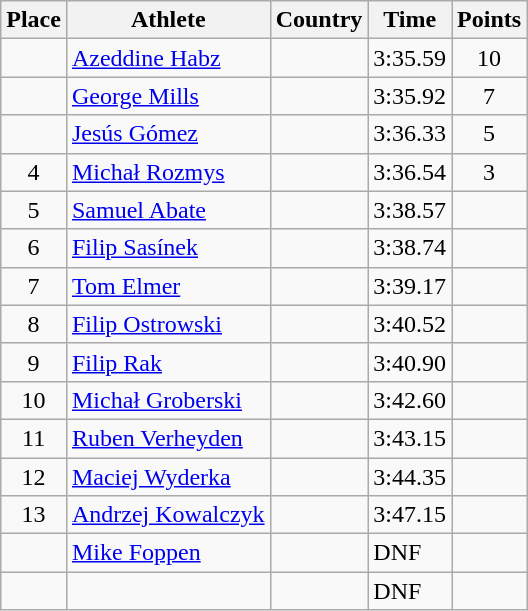<table class="wikitable">
<tr>
<th>Place</th>
<th>Athlete</th>
<th>Country</th>
<th>Time</th>
<th>Points</th>
</tr>
<tr>
<td align=center></td>
<td><a href='#'>Azeddine Habz</a></td>
<td></td>
<td>3:35.59</td>
<td align=center>10</td>
</tr>
<tr>
<td align=center></td>
<td><a href='#'>George Mills</a></td>
<td></td>
<td>3:35.92</td>
<td align=center>7</td>
</tr>
<tr>
<td align=center></td>
<td><a href='#'>Jesús Gómez</a></td>
<td></td>
<td>3:36.33</td>
<td align=center>5</td>
</tr>
<tr>
<td align=center>4</td>
<td><a href='#'>Michał Rozmys</a></td>
<td></td>
<td>3:36.54</td>
<td align=center>3</td>
</tr>
<tr>
<td align=center>5</td>
<td><a href='#'>Samuel Abate</a></td>
<td></td>
<td>3:38.57</td>
<td align=center></td>
</tr>
<tr>
<td align=center>6</td>
<td><a href='#'>Filip Sasínek</a></td>
<td></td>
<td>3:38.74</td>
<td align=center></td>
</tr>
<tr>
<td align=center>7</td>
<td><a href='#'>Tom Elmer</a></td>
<td></td>
<td>3:39.17</td>
<td align=center></td>
</tr>
<tr>
<td align=center>8</td>
<td><a href='#'>Filip Ostrowski</a></td>
<td></td>
<td>3:40.52</td>
<td align=center></td>
</tr>
<tr>
<td align=center>9</td>
<td><a href='#'>Filip Rak</a></td>
<td></td>
<td>3:40.90</td>
<td align=center></td>
</tr>
<tr>
<td align=center>10</td>
<td><a href='#'>Michał Groberski</a></td>
<td></td>
<td>3:42.60</td>
<td align=center></td>
</tr>
<tr>
<td align=center>11</td>
<td><a href='#'>Ruben Verheyden</a></td>
<td></td>
<td>3:43.15</td>
<td align=center></td>
</tr>
<tr>
<td align=center>12</td>
<td><a href='#'>Maciej Wyderka</a></td>
<td></td>
<td>3:44.35</td>
<td align=center></td>
</tr>
<tr>
<td align=center>13</td>
<td><a href='#'>Andrzej Kowalczyk</a></td>
<td></td>
<td>3:47.15</td>
<td align=center></td>
</tr>
<tr>
<td align=center></td>
<td><a href='#'>Mike Foppen</a></td>
<td></td>
<td>DNF</td>
<td align=center></td>
</tr>
<tr>
<td align=center></td>
<td></td>
<td></td>
<td>DNF</td>
<td align=center></td>
</tr>
</table>
